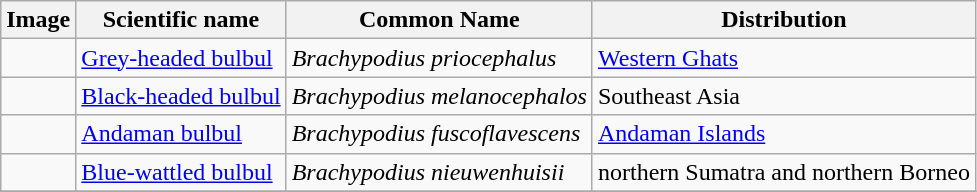<table class="wikitable">
<tr>
<th>Image</th>
<th>Scientific name</th>
<th>Common Name</th>
<th>Distribution</th>
</tr>
<tr>
<td></td>
<td><a href='#'>Grey-headed bulbul</a></td>
<td><em>Brachypodius priocephalus</em></td>
<td><a href='#'>Western Ghats</a></td>
</tr>
<tr>
<td></td>
<td><a href='#'>Black-headed bulbul</a></td>
<td><em>Brachypodius melanocephalos</em></td>
<td>Southeast Asia</td>
</tr>
<tr>
<td></td>
<td><a href='#'>Andaman bulbul</a></td>
<td><em>Brachypodius fuscoflavescens</em></td>
<td><a href='#'>Andaman Islands</a></td>
</tr>
<tr>
<td></td>
<td><a href='#'>Blue-wattled bulbul</a></td>
<td><em>Brachypodius nieuwenhuisii</em></td>
<td>northern Sumatra and northern Borneo</td>
</tr>
<tr>
</tr>
</table>
